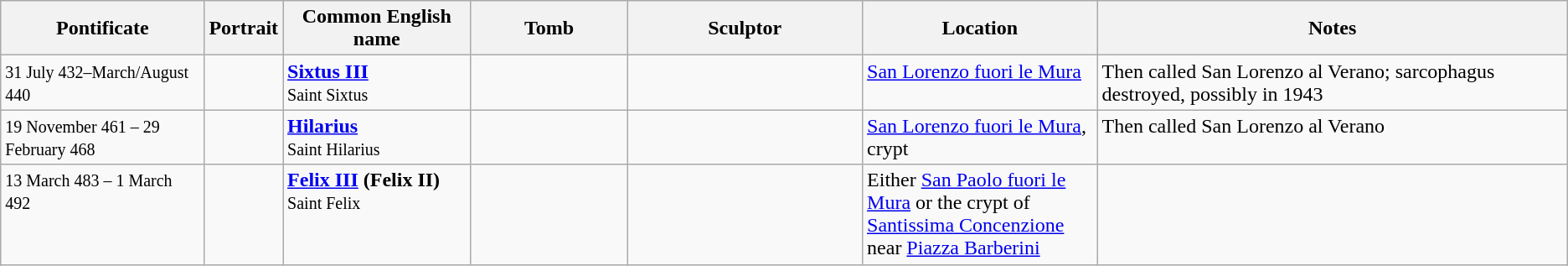<table class=wikitable>
<tr>
<th width="13%">Pontificate</th>
<th width="5%">Portrait</th>
<th width="12%">Common English name</th>
<th width="10%">Tomb</th>
<th width="15%">Sculptor</th>
<th width="15%">Location</th>
<th width="30%">Notes</th>
</tr>
<tr valign="top">
<td><small>31 July 432–March/August 440</small></td>
<td></td>
<td><strong><a href='#'>Sixtus III</a></strong><br><small>Saint Sixtus</small></td>
<td></td>
<td></td>
<td><a href='#'>San Lorenzo fuori le Mura</a></td>
<td>Then called San Lorenzo al Verano; sarcophagus destroyed, possibly in 1943</td>
</tr>
<tr valign="top">
<td><small>19 November 461 – 29 February 468</small></td>
<td></td>
<td><strong><a href='#'>Hilarius</a></strong><br><small>Saint Hilarius</small></td>
<td></td>
<td></td>
<td><a href='#'>San Lorenzo fuori le Mura</a>, crypt</td>
<td>Then called San Lorenzo al Verano</td>
</tr>
<tr valign="top">
<td><small>13 March 483 – 1 March 492</small></td>
<td></td>
<td><strong><a href='#'>Felix III</a> (Felix II)</strong><br><small>Saint Felix</small></td>
<td></td>
<td></td>
<td>Either <a href='#'>San Paolo fuori le Mura</a> or the crypt of <a href='#'>Santissima Concenzione</a> near <a href='#'>Piazza Barberini</a></td>
<td></td>
</tr>
</table>
